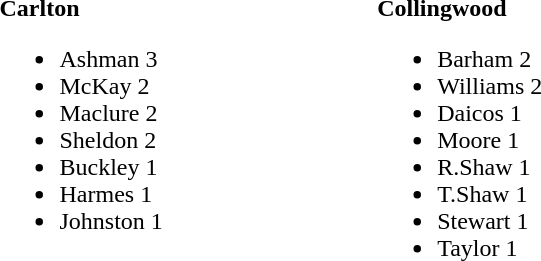<table style="width:40%;">
<tr>
<td style="vertical-align:top; width:30%;"><br><strong>Carlton</strong><ul><li>Ashman 3</li><li>McKay 2</li><li>Maclure 2</li><li>Sheldon 2</li><li>Buckley 1</li><li>Harmes 1</li><li>Johnston 1</li></ul></td>
<td style="vertical-align:top; width:30%;"><br><strong>Collingwood</strong><ul><li>Barham 2</li><li>Williams 2</li><li>Daicos 1</li><li>Moore 1</li><li>R.Shaw 1</li><li>T.Shaw 1</li><li>Stewart 1</li><li>Taylor 1</li></ul></td>
</tr>
</table>
